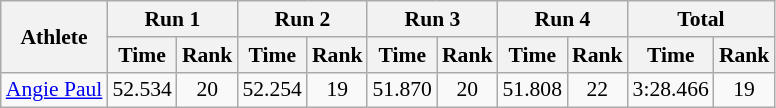<table class="wikitable" border="1" style="font-size:90%">
<tr>
<th rowspan="2">Athlete</th>
<th colspan="2">Run 1</th>
<th colspan="2">Run 2</th>
<th colspan="2">Run 3</th>
<th colspan="2">Run 4</th>
<th colspan="2">Total</th>
</tr>
<tr>
<th>Time</th>
<th>Rank</th>
<th>Time</th>
<th>Rank</th>
<th>Time</th>
<th>Rank</th>
<th>Time</th>
<th>Rank</th>
<th>Time</th>
<th>Rank</th>
</tr>
<tr>
<td><a href='#'>Angie Paul</a></td>
<td align="center">52.534</td>
<td align="center">20</td>
<td align="center">52.254</td>
<td align="center">19</td>
<td align="center">51.870</td>
<td align="center">20</td>
<td align="center">51.808</td>
<td align="center">22</td>
<td align="center">3:28.466</td>
<td align="center">19</td>
</tr>
</table>
